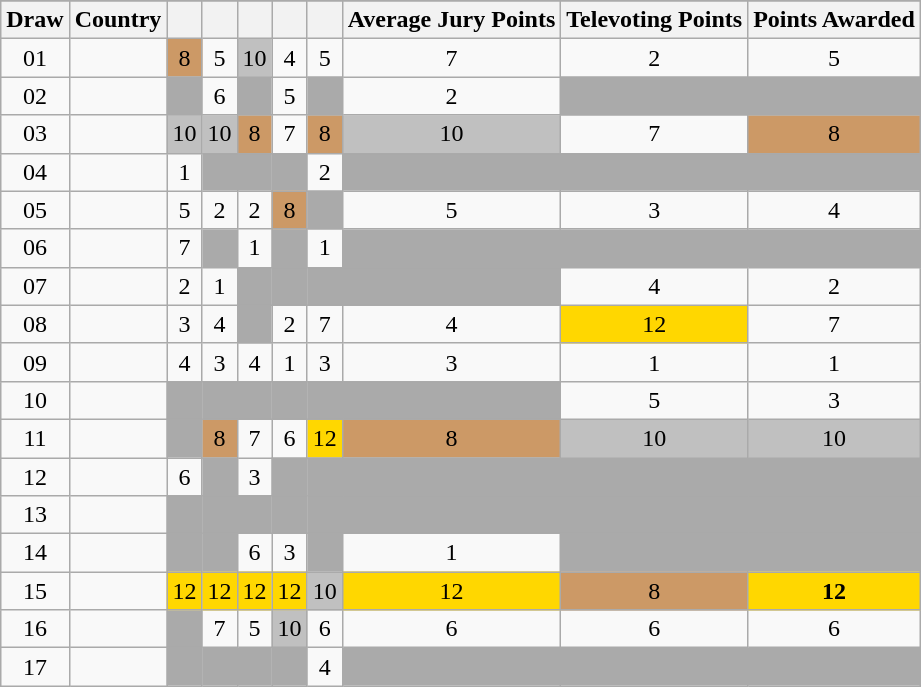<table class="sortable wikitable collapsible plainrowheaders" style="text-align:center;">
<tr>
</tr>
<tr>
<th scope="col">Draw</th>
<th scope="col">Country</th>
<th scope="col"><small></small></th>
<th scope="col"><small></small></th>
<th scope="col"><small></small></th>
<th scope="col"><small></small></th>
<th scope="col"><small></small></th>
<th scope="col">Average Jury Points</th>
<th scope="col">Televoting Points</th>
<th scope="col">Points Awarded</th>
</tr>
<tr>
<td>01</td>
<td style="text-align:left;"></td>
<td style="background:#CC9966;">8</td>
<td>5</td>
<td style="background:silver;">10</td>
<td>4</td>
<td>5</td>
<td>7</td>
<td>2</td>
<td>5</td>
</tr>
<tr>
<td>02</td>
<td style="text-align:left;"></td>
<td style="background:#AAAAAA;"></td>
<td>6</td>
<td style="background:#AAAAAA;"></td>
<td>5</td>
<td style="background:#AAAAAA;"></td>
<td>2</td>
<td style="background:#AAAAAA;"></td>
<td style="background:#AAAAAA;"></td>
</tr>
<tr>
<td>03</td>
<td style="text-align:left;"></td>
<td style="background:silver;">10</td>
<td style="background:silver;">10</td>
<td style="background:#CC9966;">8</td>
<td>7</td>
<td style="background:#CC9966;">8</td>
<td style="background:silver;">10</td>
<td>7</td>
<td style="background:#CC9966;">8</td>
</tr>
<tr>
<td>04</td>
<td style="text-align:left;"></td>
<td>1</td>
<td style="background:#AAAAAA;"></td>
<td style="background:#AAAAAA;"></td>
<td style="background:#AAAAAA;"></td>
<td>2</td>
<td style="background:#AAAAAA;"></td>
<td style="background:#AAAAAA;"></td>
<td style="background:#AAAAAA;"></td>
</tr>
<tr>
<td>05</td>
<td style="text-align:left;"></td>
<td>5</td>
<td>2</td>
<td>2</td>
<td style="background:#CC9966;">8</td>
<td style="background:#AAAAAA;"></td>
<td>5</td>
<td>3</td>
<td>4</td>
</tr>
<tr>
<td>06</td>
<td style="text-align:left;"></td>
<td>7</td>
<td style="background:#AAAAAA;"></td>
<td>1</td>
<td style="background:#AAAAAA;"></td>
<td>1</td>
<td style="background:#AAAAAA;"></td>
<td style="background:#AAAAAA;"></td>
<td style="background:#AAAAAA;"></td>
</tr>
<tr>
<td>07</td>
<td style="text-align:left;"></td>
<td>2</td>
<td>1</td>
<td style="background:#AAAAAA;"></td>
<td style="background:#AAAAAA;"></td>
<td style="background:#AAAAAA;"></td>
<td style="background:#AAAAAA;"></td>
<td>4</td>
<td>2</td>
</tr>
<tr>
<td>08</td>
<td style="text-align:left;"></td>
<td>3</td>
<td>4</td>
<td style="background:#AAAAAA;"></td>
<td>2</td>
<td>7</td>
<td>4</td>
<td style="background:gold;">12</td>
<td>7</td>
</tr>
<tr>
<td>09</td>
<td style="text-align:left;"></td>
<td>4</td>
<td>3</td>
<td>4</td>
<td>1</td>
<td>3</td>
<td>3</td>
<td>1</td>
<td>1</td>
</tr>
<tr>
<td>10</td>
<td style="text-align:left;"></td>
<td style="background:#AAAAAA;"></td>
<td style="background:#AAAAAA;"></td>
<td style="background:#AAAAAA;"></td>
<td style="background:#AAAAAA;"></td>
<td style="background:#AAAAAA;"></td>
<td style="background:#AAAAAA;"></td>
<td>5</td>
<td>3</td>
</tr>
<tr>
<td>11</td>
<td style="text-align:left;"></td>
<td style="background:#AAAAAA;"></td>
<td style="background:#CC9966;">8</td>
<td>7</td>
<td>6</td>
<td style="background:gold;">12</td>
<td style="background:#CC9966;">8</td>
<td style="background:silver;">10</td>
<td style="background:silver;">10</td>
</tr>
<tr>
<td>12</td>
<td style="text-align:left;"></td>
<td>6</td>
<td style="background:#AAAAAA;"></td>
<td>3</td>
<td style="background:#AAAAAA;"></td>
<td style="background:#AAAAAA;"></td>
<td style="background:#AAAAAA;"></td>
<td style="background:#AAAAAA;"></td>
<td style="background:#AAAAAA;"></td>
</tr>
<tr class="sortbottom">
<td>13</td>
<td style="text-align:left;"></td>
<td style="background:#AAAAAA;"></td>
<td style="background:#AAAAAA;"></td>
<td style="background:#AAAAAA;"></td>
<td style="background:#AAAAAA;"></td>
<td style="background:#AAAAAA;"></td>
<td style="background:#AAAAAA;"></td>
<td style="background:#AAAAAA;"></td>
<td style="background:#AAAAAA;"></td>
</tr>
<tr>
<td>14</td>
<td style="text-align:left;"></td>
<td style="background:#AAAAAA;"></td>
<td style="background:#AAAAAA;"></td>
<td>6</td>
<td>3</td>
<td style="background:#AAAAAA;"></td>
<td>1</td>
<td style="background:#AAAAAA;"></td>
<td style="background:#AAAAAA;"></td>
</tr>
<tr>
<td>15</td>
<td style="text-align:left;"></td>
<td style="background:gold;">12</td>
<td style="background:gold;">12</td>
<td style="background:gold;">12</td>
<td style="background:gold;">12</td>
<td style="background:silver;">10</td>
<td style="background:gold;">12</td>
<td style="background:#CC9966;">8</td>
<td style="background:gold;"><strong>12</strong></td>
</tr>
<tr>
<td>16</td>
<td style="text-align:left;"></td>
<td style="background:#AAAAAA;"></td>
<td>7</td>
<td>5</td>
<td style="background:silver;">10</td>
<td>6</td>
<td>6</td>
<td>6</td>
<td>6</td>
</tr>
<tr>
<td>17</td>
<td style="text-align:left;"></td>
<td style="background:#AAAAAA;"></td>
<td style="background:#AAAAAA;"></td>
<td style="background:#AAAAAA;"></td>
<td style="background:#AAAAAA;"></td>
<td>4</td>
<td style="background:#AAAAAA;"></td>
<td style="background:#AAAAAA;"></td>
<td style="background:#AAAAAA;"></td>
</tr>
</table>
